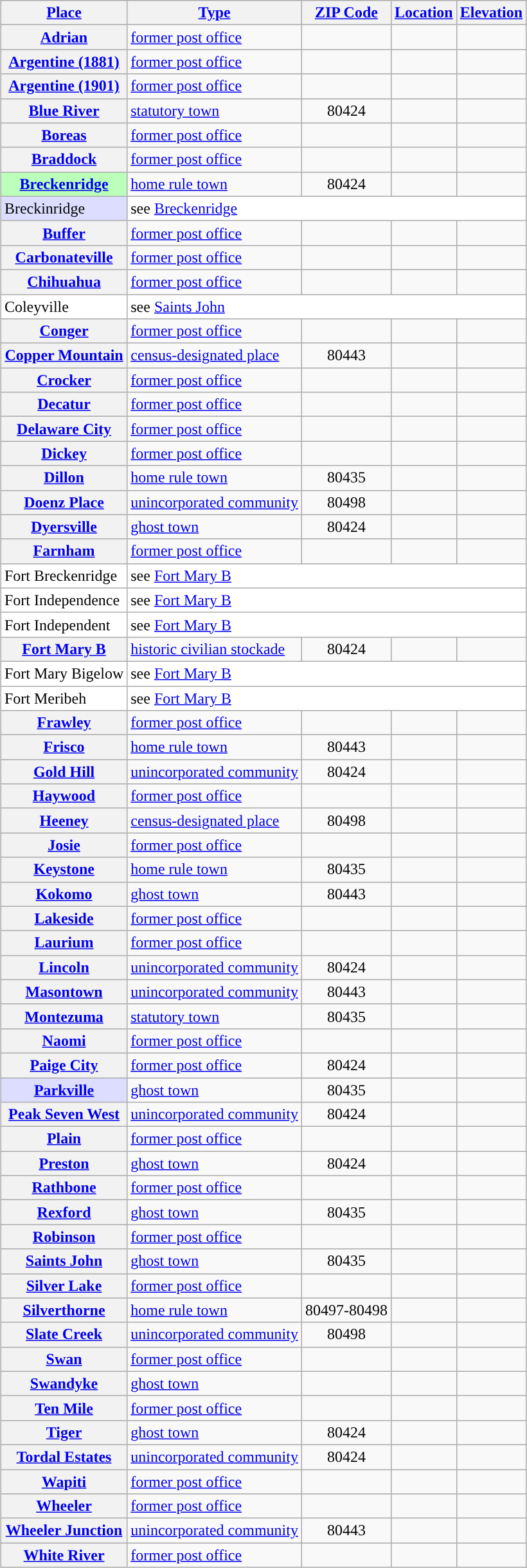<table class="wikitable sortable  plainrowheaders" style="margin:auto;">
<tr>
<th scope=col><a href='#'>Place</a></th>
<th scope=col><a href='#'>Type</a></th>
<th scope=col><a href='#'>ZIP Code</a></th>
<th scope=col><a href='#'>Location</a></th>
<th scope=col><a href='#'>Elevation</a></th>
</tr>
<tr>
<th scope=row><a href='#'>Adrian</a></th>
<td><a href='#'>former post office</a></td>
<td align=center></td>
<td></td>
<td></td>
</tr>
<tr>
<th scope=row><a href='#'>Argentine (1881)</a></th>
<td><a href='#'>former post office</a></td>
<td align=center></td>
<td></td>
<td></td>
</tr>
<tr>
<th scope=row><a href='#'>Argentine (1901)</a></th>
<td><a href='#'>former post office</a></td>
<td align=center></td>
<td></td>
<td></td>
</tr>
<tr>
<th scope=row><a href='#'>Blue River</a></th>
<td><a href='#'>statutory town</a></td>
<td align=center>80424</td>
<td></td>
<td align=right></td>
</tr>
<tr>
<th scope=row><a href='#'>Boreas</a></th>
<td><a href='#'>former post office</a></td>
<td align=center></td>
<td></td>
<td></td>
</tr>
<tr>
<th scope=row><a href='#'>Braddock</a></th>
<td><a href='#'>former post office</a></td>
<td align=center></td>
<td></td>
<td></td>
</tr>
<tr>
<th scope=row style="background:#BBFFBB;"><a href='#'>Breckenridge</a></th>
<td><a href='#'>home rule town</a></td>
<td align=center>80424</td>
<td></td>
<td align=right></td>
</tr>
<tr bgcolor=white>
<td style="background:#DDDDFF;">Breckinridge</td>
<td colspan=4>see <a href='#'>Breckenridge</a></td>
</tr>
<tr>
<th scope=row><a href='#'>Buffer</a></th>
<td><a href='#'>former post office</a></td>
<td align=center></td>
<td></td>
<td></td>
</tr>
<tr>
<th scope=row><a href='#'>Carbonateville</a></th>
<td><a href='#'>former post office</a></td>
<td align=center></td>
<td></td>
<td></td>
</tr>
<tr>
<th scope=row><a href='#'>Chihuahua</a></th>
<td><a href='#'>former post office</a></td>
<td align=center></td>
<td></td>
<td></td>
</tr>
<tr bgcolor=white>
<td>Coleyville</td>
<td colspan=4>see <a href='#'>Saints John</a></td>
</tr>
<tr>
<th scope=row><a href='#'>Conger</a></th>
<td><a href='#'>former post office</a></td>
<td align=center></td>
<td></td>
<td></td>
</tr>
<tr>
<th scope=row><a href='#'>Copper Mountain</a></th>
<td><a href='#'>census-designated place</a></td>
<td align=center>80443</td>
<td></td>
<td align=right></td>
</tr>
<tr>
<th scope=row><a href='#'>Crocker</a></th>
<td><a href='#'>former post office</a></td>
<td align=center></td>
<td></td>
<td></td>
</tr>
<tr>
<th scope=row><a href='#'>Decatur</a></th>
<td><a href='#'>former post office</a></td>
<td align=center></td>
<td></td>
<td></td>
</tr>
<tr>
<th scope=row><a href='#'>Delaware City</a></th>
<td><a href='#'>former post office</a></td>
<td align=center></td>
<td></td>
<td></td>
</tr>
<tr>
<th scope=row><a href='#'>Dickey</a></th>
<td><a href='#'>former post office</a></td>
<td align=center></td>
<td></td>
<td></td>
</tr>
<tr>
<th scope=row><a href='#'>Dillon</a></th>
<td><a href='#'>home rule town</a></td>
<td align=center>80435</td>
<td></td>
<td align=right></td>
</tr>
<tr>
<th scope=row><a href='#'>Doenz Place</a></th>
<td><a href='#'>unincorporated community</a></td>
<td align=center>80498</td>
<td></td>
<td align=right></td>
</tr>
<tr>
<th scope=row><a href='#'>Dyersville</a></th>
<td><a href='#'>ghost town</a></td>
<td align=center>80424</td>
<td></td>
<td align=right></td>
</tr>
<tr>
<th scope=row><a href='#'>Farnham</a></th>
<td><a href='#'>former post office</a></td>
<td align=center></td>
<td></td>
<td></td>
</tr>
<tr bgcolor=white>
<td>Fort Breckenridge</td>
<td colspan=4>see <a href='#'>Fort Mary B</a></td>
</tr>
<tr bgcolor=white>
<td>Fort Independence</td>
<td colspan=4>see <a href='#'>Fort Mary B</a></td>
</tr>
<tr bgcolor=white>
<td>Fort Independent</td>
<td colspan=4>see <a href='#'>Fort Mary B</a></td>
</tr>
<tr>
<th scope=row><a href='#'>Fort Mary B</a></th>
<td><a href='#'>historic civilian stockade</a></td>
<td align=center>80424</td>
<td></td>
<td></td>
</tr>
<tr bgcolor=white>
<td>Fort Mary Bigelow</td>
<td colspan=4>see <a href='#'>Fort Mary B</a></td>
</tr>
<tr bgcolor=white>
<td>Fort Meribeh</td>
<td colspan=4>see <a href='#'>Fort Mary B</a></td>
</tr>
<tr>
<th scope=row><a href='#'>Frawley</a></th>
<td><a href='#'>former post office</a></td>
<td align=center></td>
<td></td>
<td></td>
</tr>
<tr>
<th scope=row><a href='#'>Frisco</a></th>
<td><a href='#'>home rule town</a></td>
<td align=center>80443</td>
<td></td>
<td align=right></td>
</tr>
<tr>
<th scope=row><a href='#'>Gold Hill</a></th>
<td><a href='#'>unincorporated community</a></td>
<td align=center>80424</td>
<td></td>
<td align=right></td>
</tr>
<tr>
<th scope=row><a href='#'>Haywood</a></th>
<td><a href='#'>former post office</a></td>
<td align=center></td>
<td></td>
<td></td>
</tr>
<tr>
<th scope=row><a href='#'>Heeney</a></th>
<td><a href='#'>census-designated place</a></td>
<td align=center>80498</td>
<td></td>
<td align=right></td>
</tr>
<tr>
<th scope=row><a href='#'>Josie</a></th>
<td><a href='#'>former post office</a></td>
<td align=center></td>
<td></td>
<td></td>
</tr>
<tr>
<th scope=row><a href='#'>Keystone</a></th>
<td><a href='#'>home rule town</a></td>
<td align=center>80435</td>
<td></td>
<td align=right></td>
</tr>
<tr>
<th scope=row><a href='#'>Kokomo</a></th>
<td><a href='#'>ghost town</a></td>
<td align=center>80443</td>
<td></td>
<td align=right></td>
</tr>
<tr>
<th scope=row><a href='#'>Lakeside</a></th>
<td><a href='#'>former post office</a></td>
<td align=center></td>
<td></td>
<td></td>
</tr>
<tr>
<th scope=row><a href='#'>Laurium</a></th>
<td><a href='#'>former post office</a></td>
<td align=center></td>
<td></td>
<td></td>
</tr>
<tr>
<th scope=row><a href='#'>Lincoln</a></th>
<td><a href='#'>unincorporated community</a></td>
<td align=center>80424</td>
<td></td>
<td align=right></td>
</tr>
<tr>
<th scope=row><a href='#'>Masontown</a></th>
<td><a href='#'>unincorporated community</a></td>
<td align=center>80443</td>
<td></td>
<td align=right></td>
</tr>
<tr>
<th scope=row><a href='#'>Montezuma</a></th>
<td><a href='#'>statutory town</a></td>
<td align=center>80435</td>
<td></td>
<td align=right></td>
</tr>
<tr>
<th scope=row><a href='#'>Naomi</a></th>
<td><a href='#'>former post office</a></td>
<td align=center></td>
<td></td>
<td></td>
</tr>
<tr>
<th scope=row><a href='#'>Paige City</a></th>
<td><a href='#'>former post office</a></td>
<td align=center>80424</td>
<td></td>
<td></td>
</tr>
<tr>
<th scope=row style="background:#DDDDFF;"><a href='#'>Parkville</a></th>
<td><a href='#'>ghost town</a></td>
<td align=center>80435</td>
<td></td>
<td align=right></td>
</tr>
<tr>
<th scope=row><a href='#'>Peak Seven West</a></th>
<td><a href='#'>unincorporated community</a></td>
<td align=center>80424</td>
<td></td>
<td align=right></td>
</tr>
<tr>
<th scope=row><a href='#'>Plain</a></th>
<td><a href='#'>former post office</a></td>
<td align=center></td>
<td></td>
<td></td>
</tr>
<tr>
<th scope=row><a href='#'>Preston</a></th>
<td><a href='#'>ghost town</a></td>
<td align=center>80424</td>
<td></td>
<td align=right></td>
</tr>
<tr>
<th scope=row><a href='#'>Rathbone</a></th>
<td><a href='#'>former post office</a></td>
<td align=center></td>
<td></td>
<td></td>
</tr>
<tr>
<th scope=row><a href='#'>Rexford</a></th>
<td><a href='#'>ghost town</a></td>
<td align=center>80435</td>
<td></td>
<td align=right></td>
</tr>
<tr>
<th scope=row><a href='#'>Robinson</a></th>
<td><a href='#'>former post office</a></td>
<td align=center></td>
<td></td>
<td></td>
</tr>
<tr>
<th scope=row><a href='#'>Saints John</a></th>
<td><a href='#'>ghost town</a></td>
<td align=center>80435</td>
<td></td>
<td align=right></td>
</tr>
<tr>
<th scope=row><a href='#'>Silver Lake</a></th>
<td><a href='#'>former post office</a></td>
<td align=center></td>
<td></td>
<td></td>
</tr>
<tr>
<th scope=row><a href='#'>Silverthorne</a></th>
<td><a href='#'>home rule town</a></td>
<td align=center>80497-80498</td>
<td></td>
<td align=right></td>
</tr>
<tr>
<th scope=row><a href='#'>Slate Creek</a></th>
<td><a href='#'>unincorporated community</a></td>
<td align=center>80498</td>
<td></td>
<td align=right></td>
</tr>
<tr>
<th scope=row><a href='#'>Swan</a></th>
<td><a href='#'>former post office</a></td>
<td align=center></td>
<td></td>
<td></td>
</tr>
<tr>
<th scope=row><a href='#'>Swandyke</a></th>
<td><a href='#'>ghost town</a></td>
<td align=center></td>
<td></td>
<td></td>
</tr>
<tr>
<th scope=row><a href='#'>Ten Mile</a></th>
<td><a href='#'>former post office</a></td>
<td align=center></td>
<td></td>
<td></td>
</tr>
<tr>
<th scope=row><a href='#'>Tiger</a></th>
<td><a href='#'>ghost town</a></td>
<td align=center>80424</td>
<td></td>
<td align=right></td>
</tr>
<tr>
<th scope=row><a href='#'>Tordal Estates</a></th>
<td><a href='#'>unincorporated community</a></td>
<td align=center>80424</td>
<td></td>
<td align=right></td>
</tr>
<tr>
<th scope=row><a href='#'>Wapiti</a></th>
<td><a href='#'>former post office</a></td>
<td align=center></td>
<td></td>
<td></td>
</tr>
<tr>
<th scope=row><a href='#'>Wheeler</a></th>
<td><a href='#'>former post office</a></td>
<td align=center></td>
<td></td>
<td></td>
</tr>
<tr>
<th scope=row><a href='#'>Wheeler Junction</a></th>
<td><a href='#'>unincorporated community</a></td>
<td align=center>80443</td>
<td></td>
<td align=right></td>
</tr>
<tr>
<th scope=row><a href='#'>White River</a></th>
<td><a href='#'>former post office</a></td>
<td align=center></td>
<td></td>
<td></td>
</tr>
</table>
